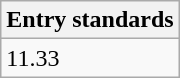<table class="wikitable" border="1" align="upright">
<tr>
<th>Entry standards</th>
</tr>
<tr>
<td>11.33</td>
</tr>
</table>
